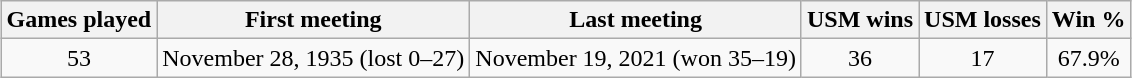<table class="wikitable" style="margin:1em auto;">
<tr>
<th>Games played</th>
<th>First meeting</th>
<th>Last meeting</th>
<th>USM wins</th>
<th>USM losses</th>
<th>Win %</th>
</tr>
<tr style="text-align:center;">
<td>53</td>
<td>November 28, 1935 (lost 0–27)</td>
<td>November 19, 2021 (won 35–19)</td>
<td>36</td>
<td>17</td>
<td>67.9%</td>
</tr>
</table>
